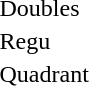<table>
<tr>
<td rowspan=2>Doubles<br></td>
<td rowspan=2></td>
<td rowspan=2></td>
<td></td>
</tr>
<tr>
<td></td>
</tr>
<tr>
<td rowspan=2>Regu<br></td>
<td rowspan=2></td>
<td rowspan=2></td>
<td></td>
</tr>
<tr>
<td></td>
</tr>
<tr>
<td rowspan=2>Quadrant<br></td>
<td rowspan=2></td>
<td rowspan=2></td>
<td></td>
</tr>
<tr>
<td></td>
</tr>
</table>
